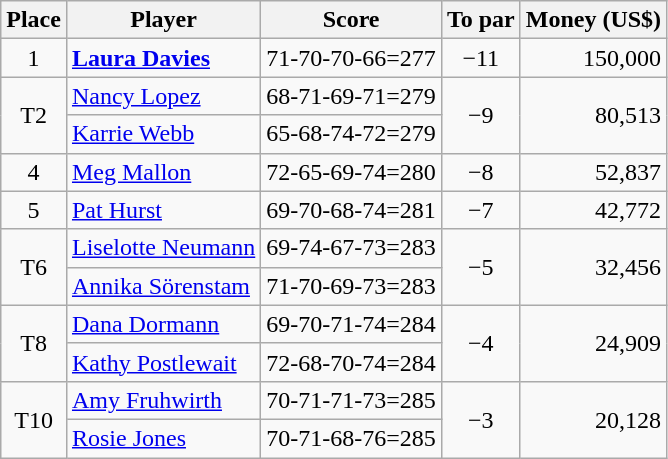<table class="wikitable">
<tr>
<th>Place</th>
<th>Player</th>
<th>Score</th>
<th>To par</th>
<th>Money (US$)</th>
</tr>
<tr>
<td align=center>1</td>
<td> <strong><a href='#'>Laura Davies</a></strong></td>
<td>71-70-70-66=277</td>
<td align=center>−11</td>
<td align=right>150,000</td>
</tr>
<tr>
<td rowspan="2" align=center>T2</td>
<td> <a href='#'>Nancy Lopez</a></td>
<td>68-71-69-71=279</td>
<td rowspan="2" align=center>−9</td>
<td rowspan="2" align=right>80,513</td>
</tr>
<tr>
<td> <a href='#'>Karrie Webb</a></td>
<td>65-68-74-72=279</td>
</tr>
<tr>
<td align=center>4</td>
<td> <a href='#'>Meg Mallon</a></td>
<td>72-65-69-74=280</td>
<td align=center>−8</td>
<td align=right>52,837</td>
</tr>
<tr>
<td align=center>5</td>
<td> <a href='#'>Pat Hurst</a></td>
<td>69-70-68-74=281</td>
<td align=center>−7</td>
<td align=right>42,772</td>
</tr>
<tr>
<td rowspan="2" align=center>T6</td>
<td> <a href='#'>Liselotte Neumann</a></td>
<td>69-74-67-73=283</td>
<td rowspan="2" align=center>−5</td>
<td rowspan="2" align=right>32,456</td>
</tr>
<tr>
<td> <a href='#'>Annika Sörenstam</a></td>
<td>71-70-69-73=283</td>
</tr>
<tr>
<td rowspan="2" align=center>T8</td>
<td> <a href='#'>Dana Dormann</a></td>
<td>69-70-71-74=284</td>
<td rowspan="2" align=center>−4</td>
<td rowspan="2" align=right>24,909</td>
</tr>
<tr>
<td> <a href='#'>Kathy Postlewait</a></td>
<td>72-68-70-74=284</td>
</tr>
<tr>
<td rowspan="2" align=center>T10</td>
<td> <a href='#'>Amy Fruhwirth</a></td>
<td>70-71-71-73=285</td>
<td rowspan="2" align=center>−3</td>
<td rowspan="2" align=right>20,128</td>
</tr>
<tr>
<td> <a href='#'>Rosie Jones</a></td>
<td>70-71-68-76=285</td>
</tr>
</table>
